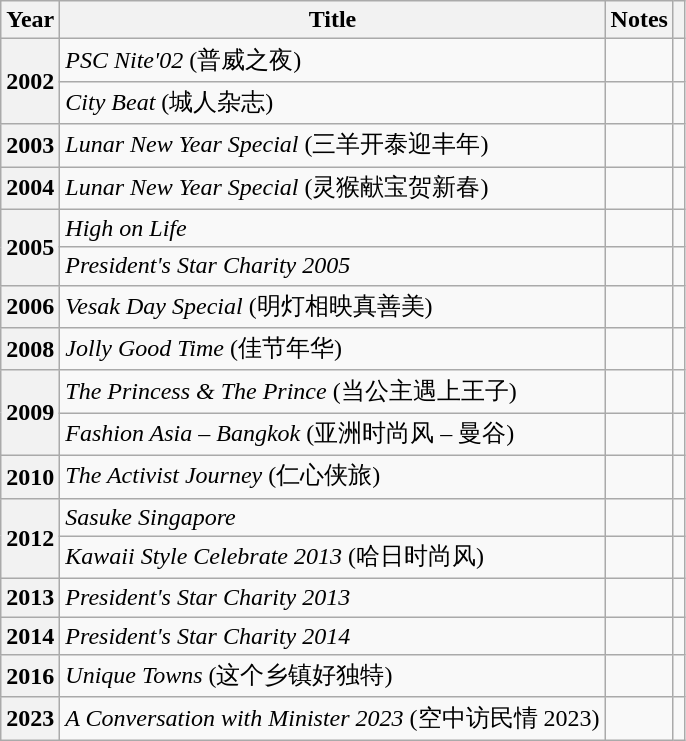<table class="wikitable sortable plainrowheaders">
<tr>
<th scope="col">Year</th>
<th scope="col">Title</th>
<th scope="col" class="unsortable">Notes</th>
<th scope="col" class="unsortable"></th>
</tr>
<tr>
<th scope="row" rowspan="2">2002</th>
<td><em>PSC Nite'02</em> (普威之夜)</td>
<td></td>
<td></td>
</tr>
<tr>
<td><em>City Beat</em> (城人杂志)</td>
<td></td>
<td></td>
</tr>
<tr>
<th scope="row" rowspan="1">2003</th>
<td><em>Lunar New Year Special</em> (三羊开泰迎丰年)</td>
<td></td>
<td></td>
</tr>
<tr>
<th scope="row" rowspan="1">2004</th>
<td><em>Lunar New Year Special</em> (灵猴献宝贺新春)</td>
<td></td>
<td></td>
</tr>
<tr>
<th scope="row" rowspan="2">2005</th>
<td><em>High on Life</em></td>
<td></td>
<td></td>
</tr>
<tr>
<td><em>President's Star Charity 2005</em></td>
<td></td>
<td></td>
</tr>
<tr>
<th scope="row" rowspan="1">2006</th>
<td><em>Vesak Day Special</em> (明灯相映真善美)</td>
<td></td>
<td></td>
</tr>
<tr>
<th scope="row" rowspan="1">2008</th>
<td><em>Jolly Good Time</em> (佳节年华)</td>
<td></td>
<td></td>
</tr>
<tr>
<th scope="row" rowspan="2">2009</th>
<td><em>The Princess & The Prince</em> (当公主遇上王子)</td>
<td></td>
<td></td>
</tr>
<tr>
<td><em>Fashion Asia – Bangkok</em> (亚洲时尚风 – 曼谷)</td>
<td></td>
<td></td>
</tr>
<tr>
<th scope="row" rowspan="1">2010</th>
<td><em>The Activist Journey</em> (仁心侠旅)</td>
<td></td>
<td></td>
</tr>
<tr>
<th scope="row" rowspan="2">2012</th>
<td><em>Sasuke Singapore</em></td>
<td></td>
<td></td>
</tr>
<tr>
<td><em>Kawaii Style Celebrate 2013</em> (哈日时尚风)</td>
<td></td>
<td></td>
</tr>
<tr>
<th scope="row">2013</th>
<td><em>President's Star Charity 2013</em></td>
<td></td>
<td></td>
</tr>
<tr>
<th scope="row" rowspan="1">2014</th>
<td><em>President's Star Charity 2014</em></td>
<td></td>
<td></td>
</tr>
<tr>
<th scope="row">2016</th>
<td><em>Unique Towns</em> (这个乡镇好独特)</td>
<td></td>
<td></td>
</tr>
<tr>
<th scope="row">2023</th>
<td><em>A Conversation with Minister 2023</em> (空中访民情 2023)</td>
<td></td>
<td></td>
</tr>
</table>
